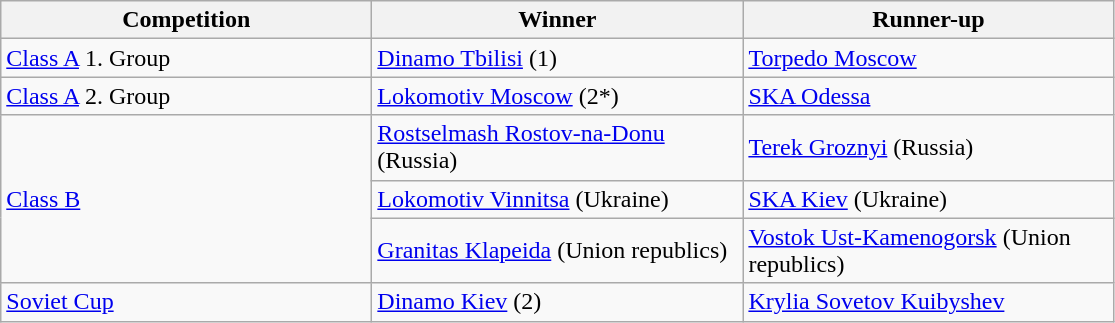<table class="wikitable">
<tr>
<th style="width:15em">Competition</th>
<th style="width:15em">Winner</th>
<th style="width:15em">Runner-up</th>
</tr>
<tr>
<td><a href='#'>Class A</a> 1. Group</td>
<td><a href='#'>Dinamo Tbilisi</a> (1)</td>
<td><a href='#'>Torpedo Moscow</a></td>
</tr>
<tr>
<td><a href='#'>Class A</a> 2. Group</td>
<td><a href='#'>Lokomotiv Moscow</a> (2*)</td>
<td><a href='#'>SKA Odessa</a></td>
</tr>
<tr>
<td rowspan=3><a href='#'>Class B</a></td>
<td><a href='#'>Rostselmash Rostov-na-Donu</a> (Russia)</td>
<td><a href='#'>Terek Groznyi</a> (Russia)</td>
</tr>
<tr>
<td><a href='#'>Lokomotiv Vinnitsa</a> (Ukraine)</td>
<td><a href='#'>SKA Kiev</a> (Ukraine)</td>
</tr>
<tr>
<td><a href='#'>Granitas Klapeida</a> (Union republics)</td>
<td><a href='#'>Vostok Ust-Kamenogorsk</a> (Union republics)</td>
</tr>
<tr>
<td><a href='#'>Soviet Cup</a></td>
<td><a href='#'>Dinamo Kiev</a> (2)</td>
<td><a href='#'>Krylia Sovetov Kuibyshev</a></td>
</tr>
</table>
